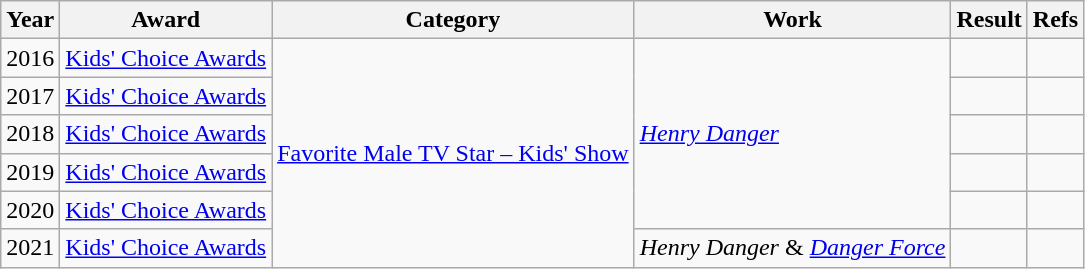<table class="wikitable">
<tr>
<th>Year</th>
<th>Award</th>
<th>Category</th>
<th>Work</th>
<th>Result</th>
<th>Refs</th>
</tr>
<tr>
<td>2016</td>
<td><a href='#'>Kids' Choice Awards</a></td>
<td rowspan="6"><a href='#'>Favorite Male TV Star – Kids' Show</a></td>
<td rowspan="5"><em><a href='#'>Henry Danger</a></em></td>
<td></td>
<td style="text-align:center;"></td>
</tr>
<tr>
<td>2017</td>
<td><a href='#'>Kids' Choice Awards</a></td>
<td></td>
<td style="text-align:center;"></td>
</tr>
<tr>
<td>2018</td>
<td><a href='#'>Kids' Choice Awards</a></td>
<td></td>
<td style="text-align:center;"></td>
</tr>
<tr>
<td>2019</td>
<td><a href='#'>Kids' Choice Awards</a></td>
<td></td>
<td style="text-align:center;"></td>
</tr>
<tr>
<td>2020</td>
<td><a href='#'>Kids' Choice Awards</a></td>
<td></td>
<td style="text-align:center;"></td>
</tr>
<tr>
<td>2021</td>
<td><a href='#'>Kids' Choice Awards</a></td>
<td><em>Henry Danger</em> & <em><a href='#'>Danger Force</a></em></td>
<td></td>
<td style="text-align:center;"></td>
</tr>
</table>
